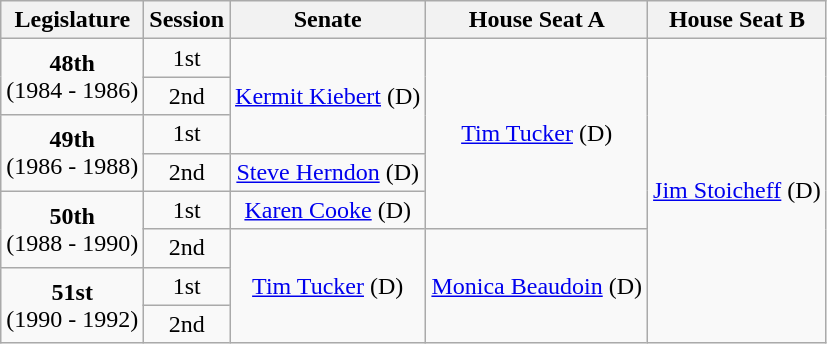<table class=wikitable style="text-align:center">
<tr>
<th>Legislature</th>
<th>Session</th>
<th>Senate</th>
<th>House Seat A</th>
<th>House Seat B</th>
</tr>
<tr>
<td rowspan="2"><strong>48th</strong> <br> (1984 - 1986)</td>
<td>1st</td>
<td rowspan="3" ><a href='#'>Kermit Kiebert</a> (D)</td>
<td rowspan="5" ><a href='#'>Tim Tucker</a> (D)</td>
<td rowspan="8" ><a href='#'>Jim Stoicheff</a> (D)</td>
</tr>
<tr>
<td>2nd</td>
</tr>
<tr>
<td rowspan="2"><strong>49th</strong> <br> (1986 - 1988)</td>
<td>1st</td>
</tr>
<tr>
<td>2nd</td>
<td><a href='#'>Steve Herndon</a> (D)</td>
</tr>
<tr>
<td rowspan="2"><strong>50th</strong> <br> (1988 - 1990)</td>
<td>1st</td>
<td><a href='#'>Karen Cooke</a> (D)</td>
</tr>
<tr>
<td>2nd</td>
<td rowspan="3" ><a href='#'>Tim Tucker</a> (D)</td>
<td rowspan="3" ><a href='#'>Monica Beaudoin</a> (D)</td>
</tr>
<tr>
<td rowspan="2"><strong>51st</strong> <br> (1990 - 1992)</td>
<td>1st</td>
</tr>
<tr>
<td>2nd</td>
</tr>
</table>
